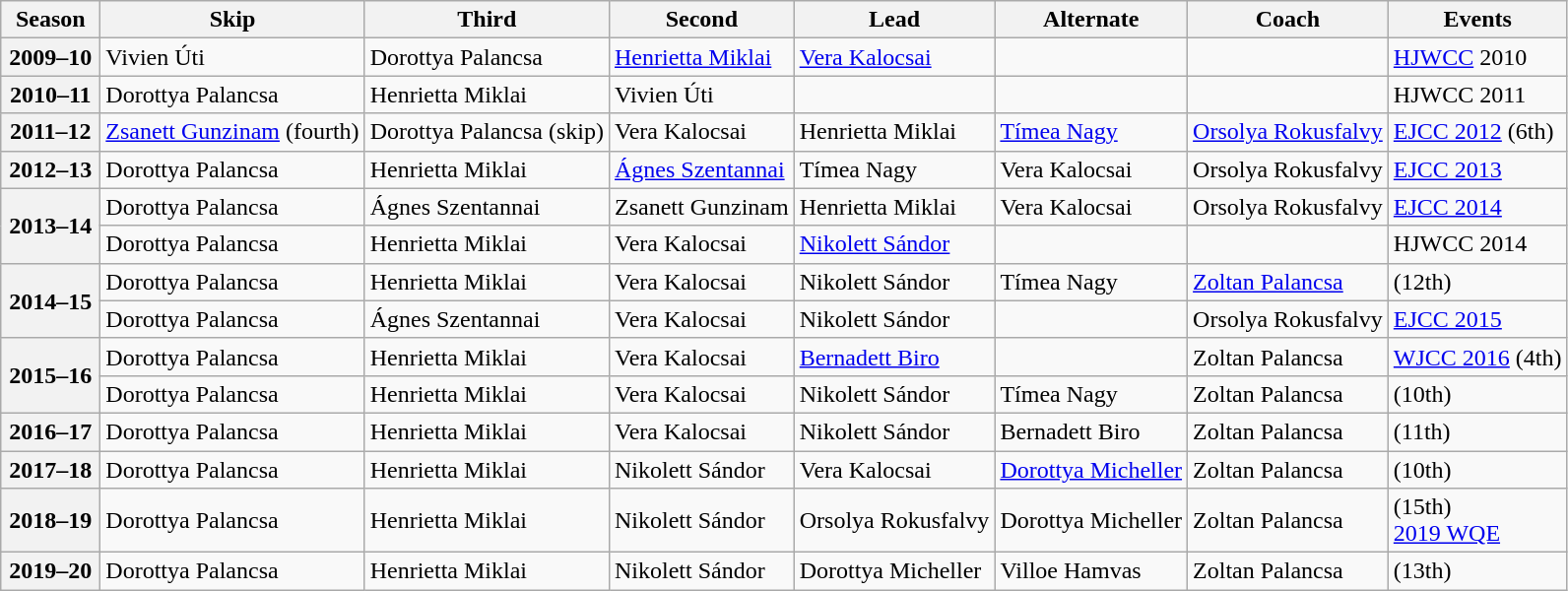<table class="wikitable">
<tr>
<th scope="col" width=60>Season</th>
<th scope="col">Skip</th>
<th scope="col">Third</th>
<th scope="col">Second</th>
<th scope="col">Lead</th>
<th scope="col">Alternate</th>
<th scope="col">Coach</th>
<th scope="col">Events</th>
</tr>
<tr>
<th scope="row">2009–10</th>
<td>Vivien Úti</td>
<td>Dorottya Palancsa</td>
<td><a href='#'>Henrietta Miklai</a></td>
<td><a href='#'>Vera Kalocsai</a></td>
<td></td>
<td></td>
<td><a href='#'>HJWCC</a> 2010 </td>
</tr>
<tr>
<th scope="row">2010–11</th>
<td>Dorottya Palancsa</td>
<td>Henrietta Miklai</td>
<td>Vivien Úti</td>
<td></td>
<td></td>
<td></td>
<td>HJWCC 2011 </td>
</tr>
<tr>
<th scope="row">2011–12</th>
<td><a href='#'>Zsanett Gunzinam</a> (fourth)</td>
<td>Dorottya Palancsa (skip)</td>
<td>Vera Kalocsai</td>
<td>Henrietta Miklai</td>
<td><a href='#'>Tímea Nagy</a></td>
<td><a href='#'>Orsolya Rokusfalvy</a></td>
<td><a href='#'>EJCC 2012</a> (6th)</td>
</tr>
<tr>
<th scope="row">2012–13</th>
<td>Dorottya Palancsa</td>
<td>Henrietta Miklai</td>
<td><a href='#'>Ágnes Szentannai</a></td>
<td>Tímea Nagy</td>
<td>Vera Kalocsai</td>
<td>Orsolya Rokusfalvy</td>
<td><a href='#'>EJCC 2013</a> </td>
</tr>
<tr>
<th scope="row" rowspan=2>2013–14</th>
<td>Dorottya Palancsa</td>
<td>Ágnes Szentannai</td>
<td>Zsanett Gunzinam</td>
<td>Henrietta Miklai</td>
<td>Vera Kalocsai</td>
<td>Orsolya Rokusfalvy</td>
<td><a href='#'>EJCC 2014</a> </td>
</tr>
<tr>
<td>Dorottya Palancsa</td>
<td>Henrietta Miklai</td>
<td>Vera Kalocsai</td>
<td><a href='#'>Nikolett Sándor</a></td>
<td></td>
<td></td>
<td>HJWCC 2014 </td>
</tr>
<tr>
<th scope="row" rowspan=2>2014–15</th>
<td>Dorottya Palancsa</td>
<td>Henrietta Miklai</td>
<td>Vera Kalocsai</td>
<td>Nikolett Sándor</td>
<td>Tímea Nagy</td>
<td><a href='#'>Zoltan Palancsa</a></td>
<td> (12th)</td>
</tr>
<tr>
<td>Dorottya Palancsa</td>
<td>Ágnes Szentannai</td>
<td>Vera Kalocsai</td>
<td>Nikolett Sándor</td>
<td></td>
<td>Orsolya Rokusfalvy</td>
<td><a href='#'>EJCC 2015</a> </td>
</tr>
<tr>
<th scope="row" rowspan=2>2015–16</th>
<td>Dorottya Palancsa</td>
<td>Henrietta Miklai</td>
<td>Vera Kalocsai</td>
<td><a href='#'>Bernadett Biro</a></td>
<td></td>
<td>Zoltan Palancsa</td>
<td><a href='#'>WJCC 2016</a> (4th)</td>
</tr>
<tr>
<td>Dorottya Palancsa</td>
<td>Henrietta Miklai</td>
<td>Vera Kalocsai</td>
<td>Nikolett Sándor</td>
<td>Tímea Nagy</td>
<td>Zoltan Palancsa</td>
<td> (10th)</td>
</tr>
<tr>
<th scope="row">2016–17</th>
<td>Dorottya Palancsa</td>
<td>Henrietta Miklai</td>
<td>Vera Kalocsai</td>
<td>Nikolett Sándor</td>
<td>Bernadett Biro</td>
<td>Zoltan Palancsa</td>
<td> (11th)</td>
</tr>
<tr>
<th scope="row">2017–18</th>
<td>Dorottya Palancsa</td>
<td>Henrietta Miklai</td>
<td>Nikolett Sándor</td>
<td>Vera Kalocsai</td>
<td><a href='#'>Dorottya Micheller</a></td>
<td>Zoltan Palancsa</td>
<td> (10th)</td>
</tr>
<tr>
<th scope="row">2018–19</th>
<td>Dorottya Palancsa</td>
<td>Henrietta Miklai</td>
<td>Nikolett Sándor</td>
<td>Orsolya Rokusfalvy</td>
<td>Dorottya Micheller</td>
<td>Zoltan Palancsa</td>
<td> (15th)<br><a href='#'>2019 WQE</a> </td>
</tr>
<tr>
<th scope="row">2019–20</th>
<td>Dorottya Palancsa</td>
<td>Henrietta Miklai</td>
<td>Nikolett Sándor</td>
<td>Dorottya Micheller</td>
<td>Villoe Hamvas</td>
<td>Zoltan Palancsa</td>
<td> (13th)</td>
</tr>
</table>
